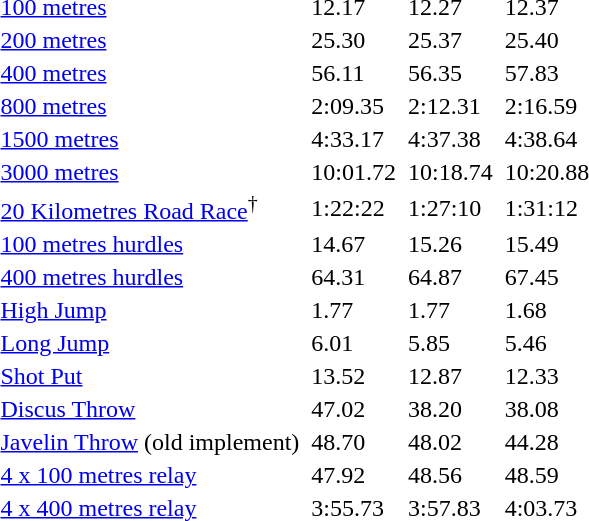<table>
<tr>
<td><a href='#'>100 metres</a></td>
<td></td>
<td>12.17</td>
<td></td>
<td>12.27</td>
<td></td>
<td>12.37</td>
</tr>
<tr>
<td><a href='#'>200 metres</a></td>
<td></td>
<td>25.30</td>
<td></td>
<td>25.37</td>
<td></td>
<td>25.40</td>
</tr>
<tr>
<td><a href='#'>400 metres</a></td>
<td></td>
<td>56.11</td>
<td></td>
<td>56.35</td>
<td></td>
<td>57.83</td>
</tr>
<tr>
<td><a href='#'>800 metres</a></td>
<td></td>
<td>2:09.35</td>
<td></td>
<td>2:12.31</td>
<td></td>
<td>2:16.59</td>
</tr>
<tr>
<td><a href='#'>1500 metres</a></td>
<td></td>
<td>4:33.17</td>
<td></td>
<td>4:37.38</td>
<td></td>
<td>4:38.64</td>
</tr>
<tr>
<td><a href='#'>3000 metres</a></td>
<td></td>
<td>10:01.72</td>
<td></td>
<td>10:18.74</td>
<td></td>
<td>10:20.88</td>
</tr>
<tr>
<td><a href='#'>20 Kilometres Road Race</a><sup>†</sup></td>
<td></td>
<td>1:22:22</td>
<td></td>
<td>1:27:10</td>
<td></td>
<td>1:31:12</td>
</tr>
<tr>
<td><a href='#'>100 metres hurdles</a></td>
<td></td>
<td>14.67</td>
<td></td>
<td>15.26</td>
<td></td>
<td>15.49</td>
</tr>
<tr>
<td><a href='#'>400 metres hurdles</a></td>
<td></td>
<td>64.31</td>
<td></td>
<td>64.87</td>
<td></td>
<td>67.45</td>
</tr>
<tr>
<td><a href='#'>High Jump</a></td>
<td></td>
<td>1.77</td>
<td></td>
<td>1.77</td>
<td></td>
<td>1.68</td>
</tr>
<tr>
<td><a href='#'>Long Jump</a></td>
<td></td>
<td>6.01</td>
<td></td>
<td>5.85</td>
<td></td>
<td>5.46</td>
</tr>
<tr>
<td><a href='#'>Shot Put</a></td>
<td></td>
<td>13.52</td>
<td></td>
<td>12.87</td>
<td></td>
<td>12.33</td>
</tr>
<tr>
<td><a href='#'>Discus Throw</a></td>
<td></td>
<td>47.02</td>
<td></td>
<td>38.20</td>
<td></td>
<td>38.08</td>
</tr>
<tr>
<td><a href='#'>Javelin Throw</a> (old implement)</td>
<td></td>
<td>48.70</td>
<td></td>
<td>48.02</td>
<td></td>
<td>44.28</td>
</tr>
<tr>
<td><a href='#'>4 x 100 metres relay</a></td>
<td></td>
<td>47.92</td>
<td></td>
<td>48.56</td>
<td></td>
<td>48.59</td>
</tr>
<tr>
<td><a href='#'>4 x 400 metres relay</a></td>
<td></td>
<td>3:55.73</td>
<td></td>
<td>3:57.83</td>
<td></td>
<td>4:03.73</td>
</tr>
</table>
